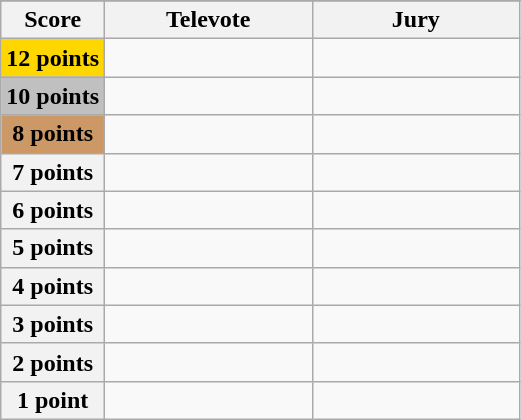<table class="wikitable">
<tr>
</tr>
<tr>
<th scope="col" width="20%">Score</th>
<th scope="col" width="40%">Televote</th>
<th scope="col" width="40%">Jury</th>
</tr>
<tr>
<th scope="row" style="Background:gold">12 points</th>
<td></td>
<td></td>
</tr>
<tr>
<th scope="row" style="background:silver">10 points</th>
<td></td>
<td></td>
</tr>
<tr>
<th scope="row" style="background:#CC9966">8 points</th>
<td></td>
<td></td>
</tr>
<tr>
<th scope="row">7 points</th>
<td></td>
<td></td>
</tr>
<tr>
<th scope="row">6 points</th>
<td></td>
<td></td>
</tr>
<tr>
<th scope="row">5 points</th>
<td></td>
<td></td>
</tr>
<tr>
<th scope="row">4 points</th>
<td></td>
<td></td>
</tr>
<tr>
<th scope="row">3 points</th>
<td></td>
<td></td>
</tr>
<tr>
<th scope="row">2 points</th>
<td></td>
<td></td>
</tr>
<tr>
<th scope="row">1 point</th>
<td></td>
<td></td>
</tr>
</table>
